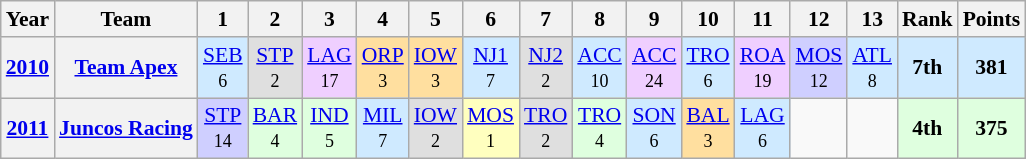<table class="wikitable" style="text-align:center; font-size:90%">
<tr>
<th>Year</th>
<th>Team</th>
<th>1</th>
<th>2</th>
<th>3</th>
<th>4</th>
<th>5</th>
<th>6</th>
<th>7</th>
<th>8</th>
<th>9</th>
<th>10</th>
<th>11</th>
<th>12</th>
<th>13</th>
<th>Rank</th>
<th>Points</th>
</tr>
<tr>
<th><a href='#'>2010</a></th>
<th><a href='#'>Team Apex</a></th>
<td style="background:#CFEAFF;"><a href='#'>SEB</a><br><small>6</small></td>
<td style="background:#DFDFDF;"><a href='#'>STP</a><br><small>2</small></td>
<td style="background:#EFCFFF;"><a href='#'>LAG</a><br><small>17</small></td>
<td style="background:#FFDF9F;"><a href='#'>ORP</a><br><small>3</small></td>
<td style="background:#FFDF9F;"><a href='#'>IOW</a><br><small>3</small></td>
<td style="background:#CFEAFF;"><a href='#'>NJ1</a><br><small>7</small></td>
<td style="background:#DFDFDF;"><a href='#'>NJ2</a><br><small>2</small></td>
<td style="background:#CFEAFF;"><a href='#'>ACC</a><br><small>10</small></td>
<td style="background:#EFCFFF;"><a href='#'>ACC</a><br><small>24</small></td>
<td style="background:#CFEAFF;"><a href='#'>TRO</a><br><small>6</small></td>
<td style="background:#EFCFFF;"><a href='#'>ROA</a><br><small>19</small></td>
<td style="background:#CFCFFF;"><a href='#'>MOS</a><br><small>12</small></td>
<td style="background:#CFEAFF;"><a href='#'>ATL</a><br><small>8</small></td>
<td style="background:#CFEAFF;"><strong>7th</strong></td>
<td style="background:#CFEAFF;"><strong>381</strong></td>
</tr>
<tr>
<th><a href='#'>2011</a></th>
<th><a href='#'>Juncos Racing</a></th>
<td style="background:#CFCFFF;"><a href='#'>STP</a><br><small>14</small></td>
<td style="background:#DFFFDF;"><a href='#'>BAR</a><br><small>4</small></td>
<td style="background:#DFFFDF;"><a href='#'>IND</a><br><small>5</small></td>
<td style="background:#CFEAFF;"><a href='#'>MIL</a><br><small>7</small></td>
<td style="background:#DFDFDF;"><a href='#'>IOW</a><br><small>2</small></td>
<td style="background:#FFFFBF;"><a href='#'>MOS</a><br><small>1</small></td>
<td style="background:#DFDFDF;"><a href='#'>TRO</a><br><small>2</small></td>
<td style="background:#DFFFDF;"><a href='#'>TRO</a><br><small>4</small></td>
<td style="background:#CFEAFF;"><a href='#'>SON</a><br><small>6</small></td>
<td style="background:#FFDF9F;"><a href='#'>BAL</a><br><small>3</small></td>
<td style="background:#CFEAFF;"><a href='#'>LAG</a><br><small>6</small></td>
<td></td>
<td></td>
<td style="background:#DFFFDF;"><strong>4th</strong></td>
<td style="background:#DFFFDF;"><strong>375</strong></td>
</tr>
</table>
